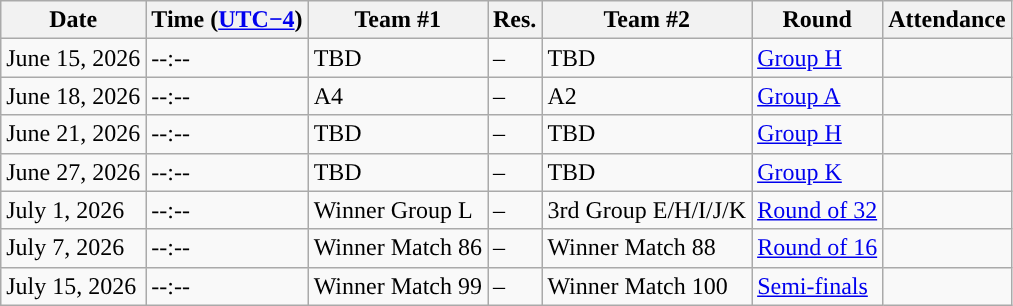<table class="wikitable sortable">
<tr>
<th style="text-align:center">Date</th>
<th style="text-align:center">Time (<a href='#'>UTC−4</a>)</th>
<th style="text-align:center">Team #1</th>
<th style="text-align:center">Res.</th>
<th style="text-align:center">Team #2</th>
<th style="text-align:center">Round</th>
<th>Attendance</th>
</tr>
<tr>
<td>June 15, 2026</td>
<td>--:--</td>
<td>TBD</td>
<td>–</td>
<td>TBD</td>
<td><a href='#'>Group H</a></td>
<td></td>
</tr>
<tr>
<td>June 18, 2026</td>
<td>--:--</td>
<td>A4</td>
<td>–</td>
<td>A2</td>
<td><a href='#'>Group A</a></td>
<td></td>
</tr>
<tr>
<td>June 21, 2026</td>
<td>--:--</td>
<td>TBD</td>
<td>–</td>
<td>TBD</td>
<td><a href='#'>Group H</a></td>
<td></td>
</tr>
<tr>
<td>June 27, 2026</td>
<td>--:--</td>
<td>TBD</td>
<td>–</td>
<td>TBD</td>
<td><a href='#'>Group K</a></td>
<td></td>
</tr>
<tr>
<td>July 1, 2026</td>
<td>--:--</td>
<td>Winner Group L</td>
<td>–</td>
<td>3rd Group E/H/I/J/K</td>
<td><a href='#'>Round of 32</a></td>
<td></td>
</tr>
<tr>
<td>July 7, 2026</td>
<td>--:--</td>
<td>Winner Match 86</td>
<td>–</td>
<td>Winner Match 88</td>
<td><a href='#'>Round of 16</a></td>
<td></td>
</tr>
<tr>
<td>July 15, 2026</td>
<td>--:--</td>
<td>Winner Match 99</td>
<td>–</td>
<td>Winner Match 100</td>
<td><a href='#'>Semi-finals</a></td>
<td></td>
</tr>
</table>
